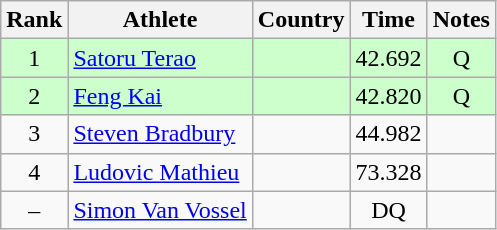<table class="wikitable sortable" style="text-align:center">
<tr>
<th>Rank</th>
<th>Athlete</th>
<th>Country</th>
<th>Time</th>
<th>Notes</th>
</tr>
<tr bgcolor=ccffcc>
<td>1</td>
<td align=left><a href='#'>Satoru Terao</a></td>
<td align=left></td>
<td>42.692</td>
<td>Q</td>
</tr>
<tr bgcolor=ccffcc>
<td>2</td>
<td align=left><a href='#'>Feng Kai</a></td>
<td align=left></td>
<td>42.820</td>
<td>Q</td>
</tr>
<tr>
<td>3</td>
<td align=left><a href='#'>Steven Bradbury</a></td>
<td align=left></td>
<td>44.982</td>
<td></td>
</tr>
<tr>
<td>4</td>
<td align=left><a href='#'>Ludovic Mathieu</a></td>
<td align=left></td>
<td>73.328</td>
<td></td>
</tr>
<tr>
<td>–</td>
<td align=left><a href='#'>Simon Van Vossel</a></td>
<td align=left></td>
<td>DQ</td>
<td></td>
</tr>
</table>
